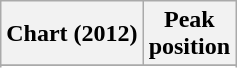<table class="wikitable sortable plainrowheaders" style="text-align:center">
<tr>
<th scope="col">Chart (2012)</th>
<th scope="col">Peak<br>position</th>
</tr>
<tr>
</tr>
<tr>
</tr>
<tr>
</tr>
<tr>
</tr>
<tr>
</tr>
<tr>
</tr>
<tr>
</tr>
</table>
